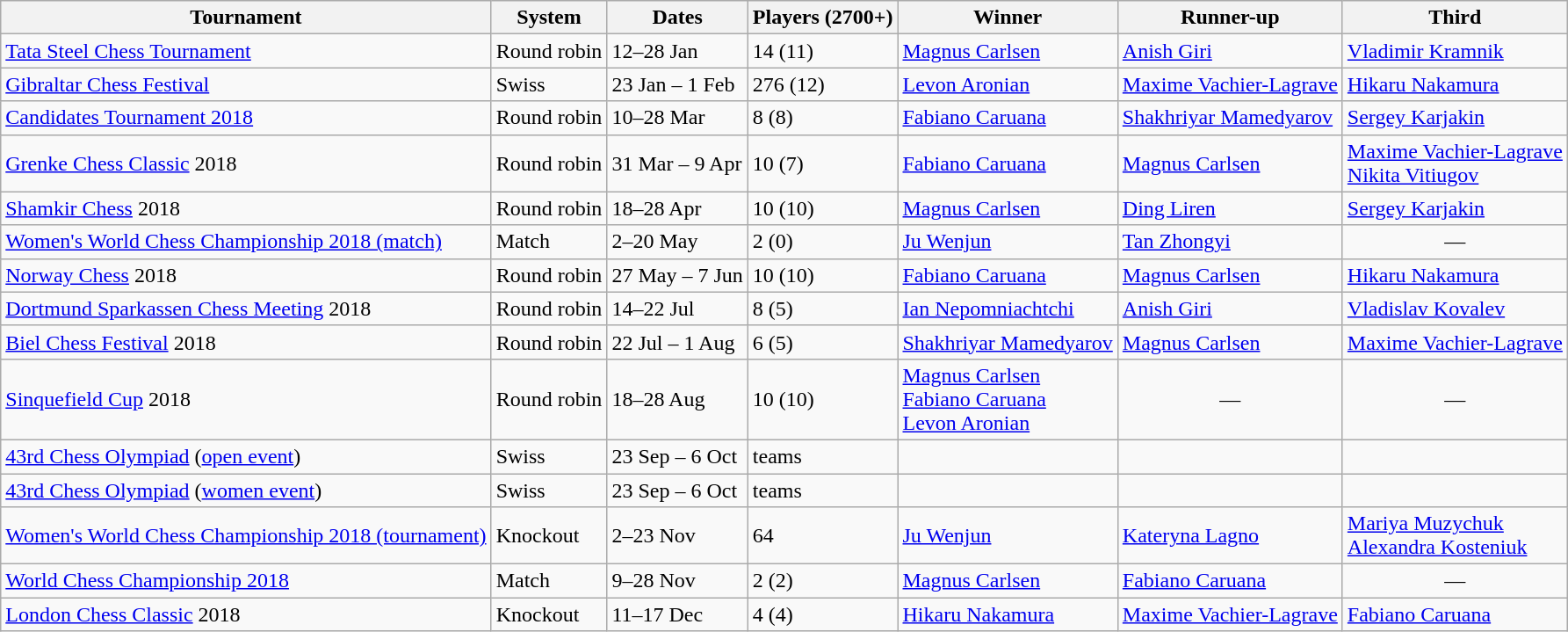<table class="wikitable">
<tr>
<th>Tournament</th>
<th>System</th>
<th>Dates</th>
<th>Players (2700+)</th>
<th>Winner</th>
<th>Runner-up</th>
<th>Third</th>
</tr>
<tr>
<td><a href='#'>Tata Steel Chess Tournament</a></td>
<td>Round robin</td>
<td>12–28 Jan</td>
<td>14 (11)</td>
<td> <a href='#'>Magnus Carlsen</a></td>
<td> <a href='#'>Anish Giri</a></td>
<td> <a href='#'>Vladimir Kramnik</a></td>
</tr>
<tr>
<td><a href='#'>Gibraltar Chess Festival</a></td>
<td>Swiss</td>
<td>23 Jan – 1 Feb</td>
<td>276 (12)</td>
<td> <a href='#'>Levon Aronian</a></td>
<td> <a href='#'>Maxime Vachier-Lagrave</a></td>
<td> <a href='#'>Hikaru Nakamura</a></td>
</tr>
<tr>
<td><a href='#'>Candidates Tournament 2018</a></td>
<td>Round robin</td>
<td>10–28 Mar</td>
<td>8 (8)</td>
<td> <a href='#'>Fabiano Caruana</a></td>
<td> <a href='#'>Shakhriyar Mamedyarov</a></td>
<td> <a href='#'>Sergey Karjakin</a></td>
</tr>
<tr>
<td><a href='#'>Grenke Chess Classic</a> 2018</td>
<td>Round robin</td>
<td>31 Mar – 9 Apr</td>
<td>10 (7)</td>
<td> <a href='#'>Fabiano Caruana</a></td>
<td> <a href='#'>Magnus Carlsen</a></td>
<td> <a href='#'>Maxime Vachier-Lagrave</a><br> <a href='#'>Nikita Vitiugov</a></td>
</tr>
<tr>
<td><a href='#'>Shamkir Chess</a> 2018</td>
<td>Round robin</td>
<td>18–28 Apr</td>
<td>10 (10)</td>
<td> <a href='#'>Magnus Carlsen</a></td>
<td> <a href='#'>Ding Liren</a></td>
<td> <a href='#'>Sergey Karjakin</a></td>
</tr>
<tr>
<td><a href='#'>Women's World Chess Championship 2018 (match)</a></td>
<td>Match</td>
<td>2–20 May</td>
<td>2 (0)</td>
<td> <a href='#'>Ju Wenjun</a></td>
<td> <a href='#'>Tan Zhongyi</a></td>
<td align="center">—</td>
</tr>
<tr>
<td><a href='#'>Norway Chess</a> 2018</td>
<td>Round robin</td>
<td>27 May – 7 Jun</td>
<td>10 (10)</td>
<td> <a href='#'>Fabiano Caruana</a></td>
<td> <a href='#'>Magnus Carlsen</a></td>
<td> <a href='#'>Hikaru Nakamura</a></td>
</tr>
<tr>
<td><a href='#'>Dortmund Sparkassen Chess Meeting</a> 2018</td>
<td>Round robin</td>
<td>14–22 Jul</td>
<td>8 (5)</td>
<td> <a href='#'>Ian Nepomniachtchi</a></td>
<td> <a href='#'>Anish Giri</a></td>
<td> <a href='#'>Vladislav Kovalev</a></td>
</tr>
<tr>
<td><a href='#'>Biel Chess Festival</a> 2018</td>
<td>Round robin</td>
<td>22 Jul – 1 Aug</td>
<td>6 (5)</td>
<td> <a href='#'>Shakhriyar Mamedyarov</a></td>
<td> <a href='#'>Magnus Carlsen</a></td>
<td> <a href='#'>Maxime Vachier-Lagrave</a></td>
</tr>
<tr>
<td><a href='#'>Sinquefield Cup</a> 2018</td>
<td>Round robin</td>
<td>18–28 Aug</td>
<td>10 (10)</td>
<td> <a href='#'>Magnus Carlsen</a> <br>  <a href='#'>Fabiano Caruana</a> <br>  <a href='#'>Levon Aronian</a></td>
<td align="center">—</td>
<td align="center">—</td>
</tr>
<tr>
<td><a href='#'>43rd Chess Olympiad</a> (<a href='#'>open event</a>)</td>
<td>Swiss</td>
<td>23 Sep – 6 Oct</td>
<td>teams</td>
<td></td>
<td></td>
<td></td>
</tr>
<tr>
<td><a href='#'>43rd Chess Olympiad</a> (<a href='#'>women event</a>)</td>
<td>Swiss</td>
<td>23 Sep – 6 Oct</td>
<td>teams</td>
<td></td>
<td></td>
<td></td>
</tr>
<tr>
<td><a href='#'>Women's World Chess Championship 2018 (tournament)</a></td>
<td>Knockout</td>
<td>2–23 Nov</td>
<td>64</td>
<td> <a href='#'>Ju Wenjun</a></td>
<td> <a href='#'>Kateryna Lagno</a></td>
<td> <a href='#'>Mariya Muzychuk</a><br>  <a href='#'>Alexandra Kosteniuk</a></td>
</tr>
<tr>
<td><a href='#'>World Chess Championship 2018</a></td>
<td>Match</td>
<td>9–28 Nov</td>
<td>2 (2)</td>
<td> <a href='#'>Magnus Carlsen</a> <br></td>
<td> <a href='#'>Fabiano Caruana</a> <br></td>
<td align="center">—</td>
</tr>
<tr>
<td><a href='#'>London Chess Classic</a> 2018</td>
<td>Knockout</td>
<td>11–17 Dec</td>
<td>4 (4)</td>
<td> <a href='#'>Hikaru Nakamura</a></td>
<td> <a href='#'>Maxime Vachier-Lagrave</a></td>
<td> <a href='#'>Fabiano Caruana</a></td>
</tr>
</table>
